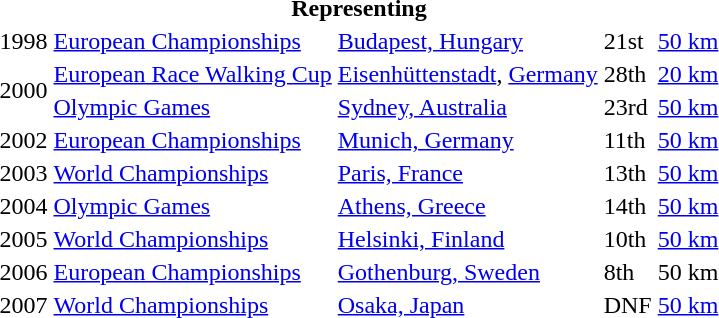<table>
<tr>
<th colspan="5">Representing </th>
</tr>
<tr>
<td>1998</td>
<td><a href='#'>European Championships</a></td>
<td><a href='#'>Budapest, Hungary</a></td>
<td>21st</td>
<td><a href='#'>50 km</a></td>
</tr>
<tr>
<td rowspan=2>2000</td>
<td><a href='#'>European Race Walking Cup</a></td>
<td><a href='#'>Eisenhüttenstadt</a>, <a href='#'>Germany</a></td>
<td>28th</td>
<td><a href='#'>20 km</a></td>
</tr>
<tr>
<td><a href='#'>Olympic Games</a></td>
<td><a href='#'>Sydney, Australia</a></td>
<td>23rd</td>
<td><a href='#'>50 km</a></td>
</tr>
<tr>
<td>2002</td>
<td><a href='#'>European Championships</a></td>
<td><a href='#'>Munich, Germany</a></td>
<td>11th</td>
<td><a href='#'>50 km</a></td>
</tr>
<tr>
<td>2003</td>
<td><a href='#'>World Championships</a></td>
<td><a href='#'>Paris, France</a></td>
<td>13th</td>
<td><a href='#'>50 km</a></td>
</tr>
<tr>
<td>2004</td>
<td><a href='#'>Olympic Games</a></td>
<td><a href='#'>Athens, Greece</a></td>
<td>14th</td>
<td><a href='#'>50 km</a></td>
</tr>
<tr>
<td>2005</td>
<td><a href='#'>World Championships</a></td>
<td><a href='#'>Helsinki, Finland</a></td>
<td>10th</td>
<td><a href='#'>50 km</a></td>
</tr>
<tr>
<td>2006</td>
<td><a href='#'>European Championships</a></td>
<td><a href='#'>Gothenburg, Sweden</a></td>
<td>8th</td>
<td>50 km</td>
</tr>
<tr>
<td>2007</td>
<td><a href='#'>World Championships</a></td>
<td><a href='#'>Osaka, Japan</a></td>
<td>DNF</td>
<td><a href='#'>50 km</a></td>
</tr>
</table>
